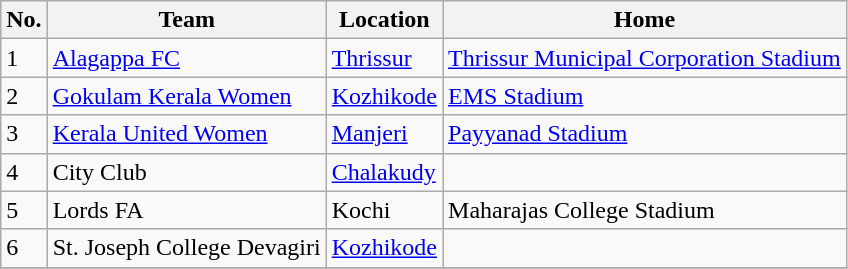<table class="wikitable">
<tr>
<th>No.</th>
<th>Team</th>
<th>Location</th>
<th>Home</th>
</tr>
<tr>
<td>1</td>
<td><a href='#'>Alagappa FC</a></td>
<td><a href='#'>Thrissur</a></td>
<td><a href='#'>Thrissur Municipal Corporation Stadium</a></td>
</tr>
<tr>
<td>2</td>
<td><a href='#'>Gokulam Kerala Women</a></td>
<td><a href='#'>Kozhikode</a></td>
<td><a href='#'>EMS Stadium</a></td>
</tr>
<tr>
<td>3</td>
<td><a href='#'>Kerala United Women</a></td>
<td><a href='#'>Manjeri</a></td>
<td><a href='#'>Payyanad Stadium</a></td>
</tr>
<tr>
<td>4</td>
<td>City Club</td>
<td><a href='#'>Chalakudy</a></td>
<td></td>
</tr>
<tr>
<td>5</td>
<td>Lords FA</td>
<td>Kochi</td>
<td>Maharajas College Stadium</td>
</tr>
<tr>
<td>6</td>
<td>St. Joseph College Devagiri</td>
<td><a href='#'>Kozhikode</a></td>
<td></td>
</tr>
<tr>
</tr>
</table>
